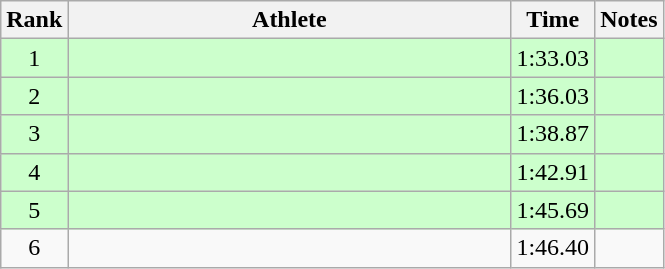<table class="wikitable" style="text-align:center">
<tr>
<th>Rank</th>
<th Style="width:18em">Athlete</th>
<th>Time</th>
<th>Notes</th>
</tr>
<tr style="background:#cfc">
<td>1</td>
<td style="text-align:left"></td>
<td>1:33.03</td>
<td></td>
</tr>
<tr style="background:#cfc">
<td>2</td>
<td style="text-align:left"></td>
<td>1:36.03</td>
<td></td>
</tr>
<tr style="background:#cfc">
<td>3</td>
<td style="text-align:left"></td>
<td>1:38.87</td>
<td></td>
</tr>
<tr style="background:#cfc">
<td>4</td>
<td style="text-align:left"></td>
<td>1:42.91</td>
<td></td>
</tr>
<tr style="background:#cfc">
<td>5</td>
<td style="text-align:left"></td>
<td>1:45.69</td>
<td></td>
</tr>
<tr>
<td>6</td>
<td style="text-align:left"></td>
<td>1:46.40</td>
<td></td>
</tr>
</table>
